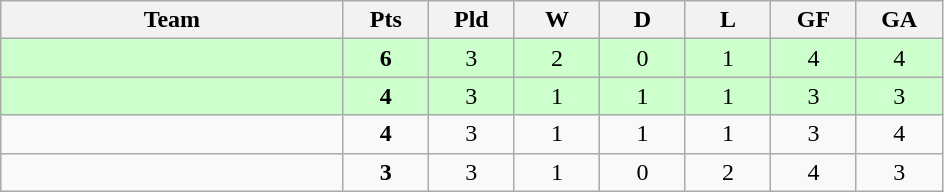<table class="wikitable" style="text-align: center;">
<tr>
<th width="20%">Team</th>
<th width="5%">Pts</th>
<th width="5%">Pld</th>
<th width="5%">W</th>
<th width="5%">D</th>
<th width="5%">L</th>
<th width="5%">GF</th>
<th width="5%">GA</th>
</tr>
<tr bgcolor=ccffcc>
<td align=left><strong></strong></td>
<td><strong>6</strong></td>
<td>3</td>
<td>2</td>
<td>0</td>
<td>1</td>
<td>4</td>
<td>4</td>
</tr>
<tr bgcolor=ccffcc>
<td align=left><strong></strong></td>
<td><strong>4</strong></td>
<td>3</td>
<td>1</td>
<td>1</td>
<td>1</td>
<td>3</td>
<td>3</td>
</tr>
<tr>
<td align=left></td>
<td><strong>4</strong></td>
<td>3</td>
<td>1</td>
<td>1</td>
<td>1</td>
<td>3</td>
<td>4</td>
</tr>
<tr>
<td align=left></td>
<td><strong>3</strong></td>
<td>3</td>
<td>1</td>
<td>0</td>
<td>2</td>
<td>4</td>
<td>3</td>
</tr>
</table>
